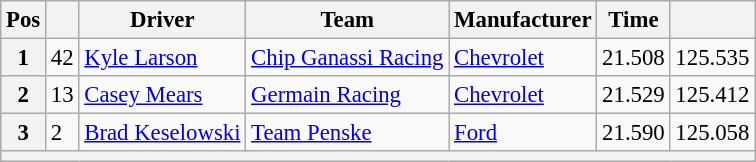<table class="wikitable" style="font-size:95%">
<tr>
<th>Pos</th>
<th></th>
<th>Driver</th>
<th>Team</th>
<th>Manufacturer</th>
<th>Time</th>
<th></th>
</tr>
<tr>
<th>1</th>
<td>42</td>
<td><a href='#'>Kyle Larson</a></td>
<td><a href='#'>Chip Ganassi Racing</a></td>
<td><a href='#'>Chevrolet</a></td>
<td>21.508</td>
<td>125.535</td>
</tr>
<tr>
<th>2</th>
<td>13</td>
<td><a href='#'>Casey Mears</a></td>
<td><a href='#'>Germain Racing</a></td>
<td><a href='#'>Chevrolet</a></td>
<td>21.529</td>
<td>125.412</td>
</tr>
<tr>
<th>3</th>
<td>2</td>
<td><a href='#'>Brad Keselowski</a></td>
<td><a href='#'>Team Penske</a></td>
<td><a href='#'>Ford</a></td>
<td>21.590</td>
<td>125.058</td>
</tr>
<tr>
<th colspan="7"></th>
</tr>
</table>
